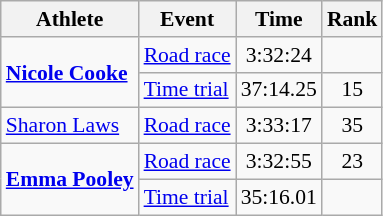<table class=wikitable style="font-size:90%">
<tr>
<th>Athlete</th>
<th>Event</th>
<th>Time</th>
<th>Rank</th>
</tr>
<tr align=center>
<td align=left rowspan="2"><strong><a href='#'>Nicole Cooke</a></strong></td>
<td align=left><a href='#'>Road race</a></td>
<td>3:32:24</td>
<td></td>
</tr>
<tr align=center>
<td align=left><a href='#'>Time trial</a></td>
<td>37:14.25</td>
<td>15</td>
</tr>
<tr align=center>
<td align=left><a href='#'>Sharon Laws</a></td>
<td align=left><a href='#'>Road race</a></td>
<td>3:33:17</td>
<td>35</td>
</tr>
<tr align=center>
<td align=left rowspan=2><strong><a href='#'>Emma Pooley</a></strong></td>
<td align=left><a href='#'>Road race</a></td>
<td>3:32:55</td>
<td>23</td>
</tr>
<tr align=center>
<td align=left><a href='#'>Time trial</a></td>
<td>35:16.01</td>
<td></td>
</tr>
</table>
